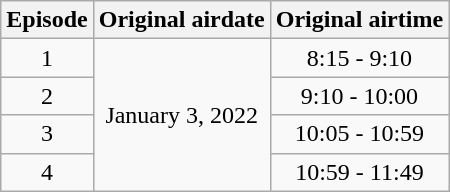<table class="wikitable" style="text-align: center;">
<tr>
<th>Episode</th>
<th>Original airdate</th>
<th>Original airtime</th>
</tr>
<tr>
<td>1</td>
<td rowspan="4">January 3, 2022</td>
<td>8:15 - 9:10</td>
</tr>
<tr>
<td>2</td>
<td>9:10 - 10:00</td>
</tr>
<tr>
<td>3</td>
<td>10:05 - 10:59</td>
</tr>
<tr>
<td>4</td>
<td>10:59 - 11:49</td>
</tr>
</table>
